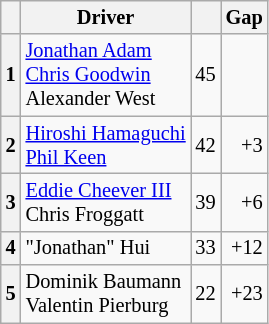<table class="wikitable" style="font-size: 85%;">
<tr>
<th></th>
<th>Driver</th>
<th></th>
<th>Gap</th>
</tr>
<tr>
<th>1</th>
<td> <a href='#'>Jonathan Adam</a><br> <a href='#'>Chris Goodwin</a><br> Alexander West</td>
<td align="center">45</td>
<td align="right"></td>
</tr>
<tr>
<th>2</th>
<td> <a href='#'>Hiroshi Hamaguchi</a><br> <a href='#'>Phil Keen</a></td>
<td align="center">42</td>
<td align="right">+3</td>
</tr>
<tr>
<th>3</th>
<td> <a href='#'>Eddie Cheever III</a><br> Chris Froggatt</td>
<td align="center">39</td>
<td align="right">+6</td>
</tr>
<tr>
<th>4</th>
<td> "Jonathan" Hui</td>
<td align="center">33</td>
<td align="right">+12</td>
</tr>
<tr>
<th>5</th>
<td> Dominik Baumann<br> Valentin Pierburg</td>
<td align="center">22</td>
<td align="right">+23</td>
</tr>
</table>
